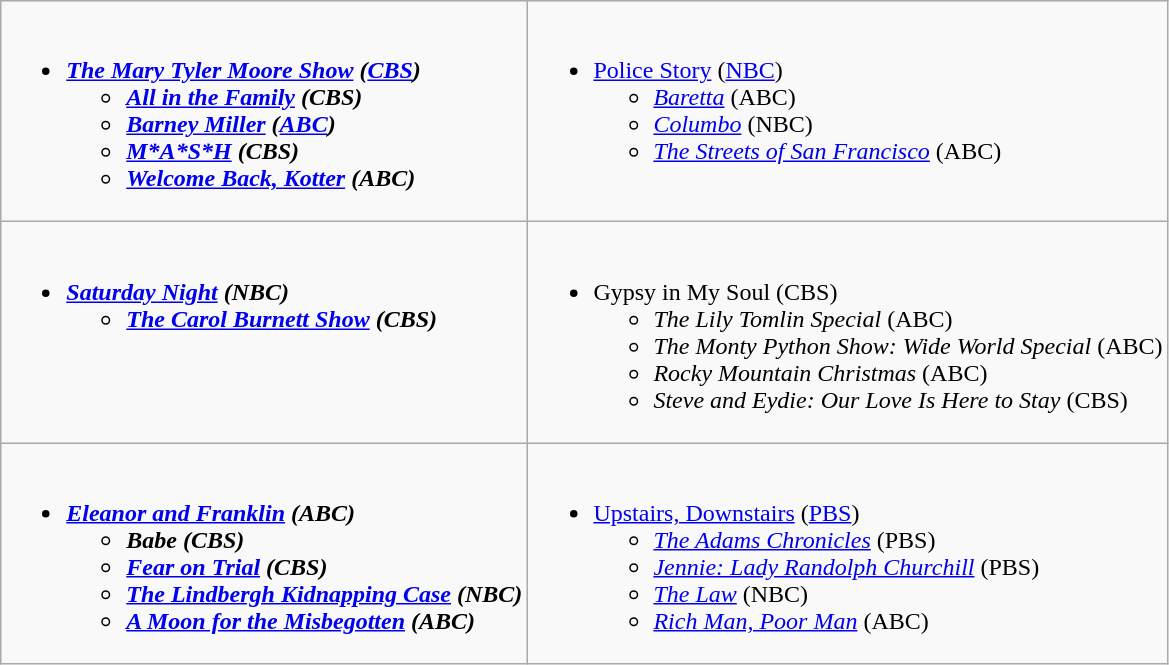<table class="wikitable">
<tr>
<td style="vertical-align:top;"><br><ul><li><strong><em><a href='#'>The Mary Tyler Moore Show</a><em> (<a href='#'>CBS</a>)<strong><ul><li></em><a href='#'>All in the Family</a><em> (CBS)</li><li></em><a href='#'>Barney Miller</a><em> (<a href='#'>ABC</a>)</li><li></em><a href='#'>M*A*S*H</a><em> (CBS)</li><li></em><a href='#'>Welcome Back, Kotter</a><em> (ABC)</li></ul></li></ul></td>
<td style="vertical-align:top;"><br><ul><li></em></strong><a href='#'>Police Story</a></em> (<a href='#'>NBC</a>)</strong><ul><li><em><a href='#'>Baretta</a></em> (ABC)</li><li><em><a href='#'>Columbo</a></em> (NBC)</li><li><em><a href='#'>The Streets of San Francisco</a></em> (ABC)</li></ul></li></ul></td>
</tr>
<tr>
<td style="vertical-align:top;"><br><ul><li><strong><em><a href='#'>Saturday Night</a><em> (NBC)<strong><ul><li></em><a href='#'>The Carol Burnett Show</a><em> (CBS)</li></ul></li></ul></td>
<td style="vertical-align:top;"><br><ul><li></em></strong>Gypsy in My Soul</em> (CBS)</strong><ul><li><em>The Lily Tomlin Special</em> (ABC)</li><li><em>The Monty Python Show: Wide World Special</em> (ABC)</li><li><em>Rocky Mountain Christmas</em> (ABC)</li><li><em>Steve and Eydie: Our Love Is Here to Stay</em> (CBS)</li></ul></li></ul></td>
</tr>
<tr>
<td style="vertical-align:top;"><br><ul><li><strong><em><a href='#'>Eleanor and Franklin</a><em> (ABC)<strong><ul><li></em>Babe<em> (CBS)</li><li></em><a href='#'>Fear on Trial</a><em> (CBS)</li><li></em><a href='#'>The Lindbergh Kidnapping Case</a><em> (NBC)</li><li></em><a href='#'>A Moon for the Misbegotten</a><em> (ABC)</li></ul></li></ul></td>
<td style="vertical-align:top;"><br><ul><li></em></strong><a href='#'>Upstairs, Downstairs</a></em> (<a href='#'>PBS</a>)</strong><ul><li><em><a href='#'>The Adams Chronicles</a></em> (PBS)</li><li><em><a href='#'>Jennie: Lady Randolph Churchill</a></em> (PBS)</li><li><em><a href='#'>The Law</a></em> (NBC)</li><li><em><a href='#'>Rich Man, Poor Man</a></em> (ABC)</li></ul></li></ul></td>
</tr>
</table>
